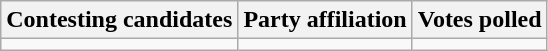<table class="wikitable sortable">
<tr>
<th>Contesting candidates</th>
<th>Party affiliation</th>
<th>Votes polled</th>
</tr>
<tr>
<td></td>
<td></td>
<td></td>
</tr>
</table>
